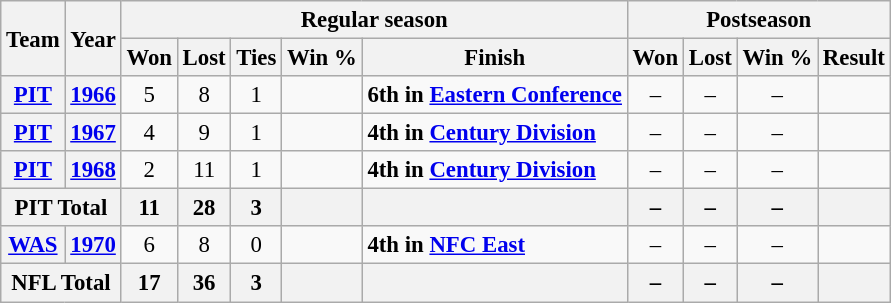<table class="wikitable" style="font-size: 95%; text-align:center;">
<tr>
<th rowspan="2">Team</th>
<th rowspan="2">Year</th>
<th colspan="5">Regular season</th>
<th colspan="4">Postseason</th>
</tr>
<tr>
<th>Won</th>
<th>Lost</th>
<th>Ties</th>
<th>Win %</th>
<th>Finish</th>
<th>Won</th>
<th>Lost</th>
<th>Win %</th>
<th>Result</th>
</tr>
<tr>
<th><a href='#'>PIT</a></th>
<th><a href='#'>1966</a></th>
<td>5</td>
<td>8</td>
<td>1</td>
<td></td>
<td align=left><strong>6th in <a href='#'>Eastern Conference</a></strong></td>
<td>–</td>
<td>–</td>
<td>–</td>
<td></td>
</tr>
<tr>
<th><a href='#'>PIT</a></th>
<th><a href='#'>1967</a></th>
<td>4</td>
<td>9</td>
<td>1</td>
<td></td>
<td align=left><strong>4th in <a href='#'>Century Division</a></strong></td>
<td>–</td>
<td>–</td>
<td>–</td>
<td></td>
</tr>
<tr>
<th><a href='#'>PIT</a></th>
<th><a href='#'>1968</a></th>
<td>2</td>
<td>11</td>
<td>1</td>
<td></td>
<td align=left><strong>4th in <a href='#'>Century Division</a></strong></td>
<td>–</td>
<td>–</td>
<td>–</td>
<td></td>
</tr>
<tr>
<th colspan="2">PIT Total</th>
<th>11</th>
<th>28</th>
<th>3</th>
<th></th>
<th></th>
<th>–</th>
<th>–</th>
<th>–</th>
<th></th>
</tr>
<tr>
<th><a href='#'>WAS</a></th>
<th><a href='#'>1970</a></th>
<td>6</td>
<td>8</td>
<td>0</td>
<td></td>
<td align=left><strong>4th in <a href='#'>NFC East</a></strong></td>
<td>–</td>
<td>–</td>
<td>–</td>
<td></td>
</tr>
<tr>
<th colspan="2">NFL Total</th>
<th>17</th>
<th>36</th>
<th>3</th>
<th></th>
<th></th>
<th>–</th>
<th>–</th>
<th>–</th>
<th></th>
</tr>
</table>
